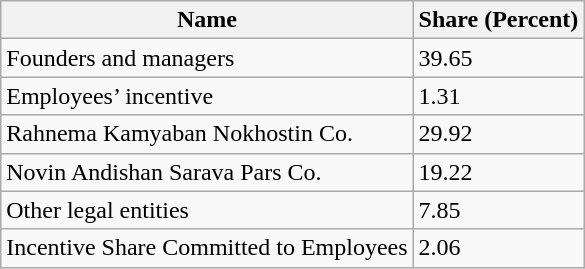<table class="wikitable">
<tr>
<th>Name</th>
<th>Share (Percent)</th>
</tr>
<tr>
<td>Founders and managers</td>
<td>39.65</td>
</tr>
<tr>
<td>Employees’ incentive</td>
<td>1.31</td>
</tr>
<tr>
<td>Rahnema Kamyaban Nokhostin Co.</td>
<td>29.92</td>
</tr>
<tr>
<td>Novin Andishan Sarava Pars Co.</td>
<td>19.22</td>
</tr>
<tr>
<td>Other legal entities</td>
<td>7.85</td>
</tr>
<tr>
<td>Incentive Share Committed to Employees</td>
<td>2.06</td>
</tr>
</table>
